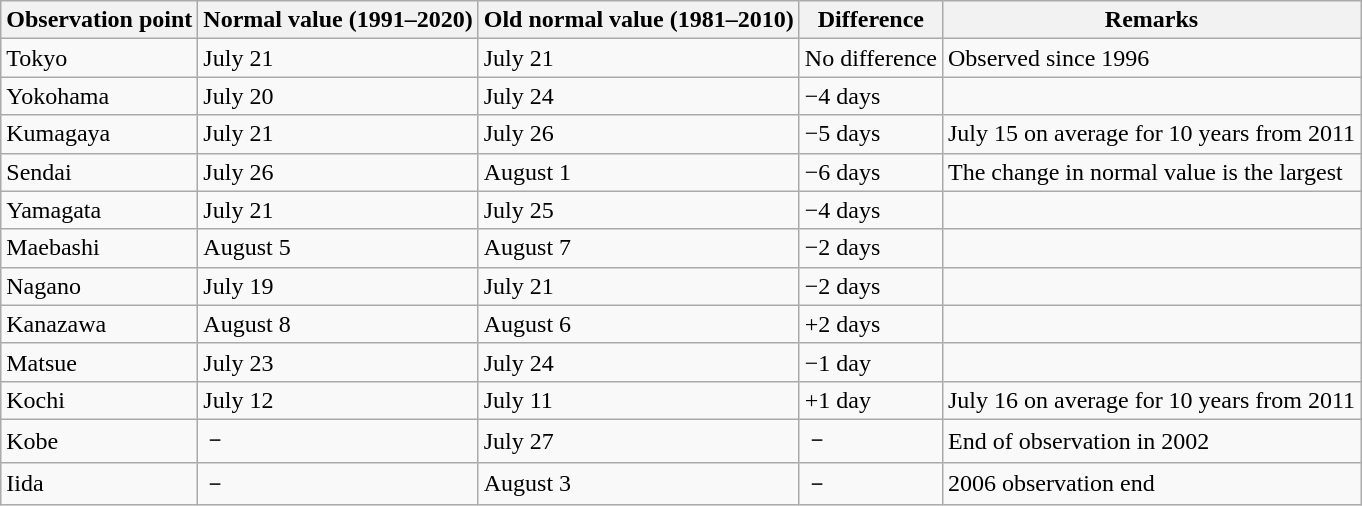<table class="wikitable">
<tr>
<th>Observation point</th>
<th>Normal value (1991–2020)</th>
<th>Old normal value (1981–2010)</th>
<th>Difference</th>
<th>Remarks</th>
</tr>
<tr>
<td>Tokyo</td>
<td>July 21</td>
<td>July 21</td>
<td>No difference</td>
<td>Observed since 1996</td>
</tr>
<tr>
<td>Yokohama</td>
<td>July 20</td>
<td>July 24</td>
<td>−4 days</td>
<td></td>
</tr>
<tr>
<td>Kumagaya</td>
<td>July 21</td>
<td>July 26</td>
<td>−5 days</td>
<td>July 15 on average for 10 years from 2011</td>
</tr>
<tr>
<td>Sendai</td>
<td>July 26</td>
<td>August 1</td>
<td>−6 days</td>
<td>The change in normal value is the largest</td>
</tr>
<tr>
<td>Yamagata</td>
<td>July 21</td>
<td>July 25</td>
<td>−4 days</td>
<td></td>
</tr>
<tr>
<td>Maebashi</td>
<td>August 5</td>
<td>August 7</td>
<td>−2 days</td>
<td></td>
</tr>
<tr>
<td>Nagano</td>
<td>July 19</td>
<td>July 21</td>
<td>−2 days</td>
<td></td>
</tr>
<tr>
<td>Kanazawa</td>
<td>August 8</td>
<td>August 6</td>
<td>+2 days</td>
<td></td>
</tr>
<tr>
<td>Matsue</td>
<td>July 23</td>
<td>July 24</td>
<td>−1 day</td>
<td></td>
</tr>
<tr>
<td>Kochi</td>
<td>July 12</td>
<td>July 11</td>
<td>+1 day</td>
<td>July 16 on average for 10 years from 2011</td>
</tr>
<tr>
<td>Kobe</td>
<td>－</td>
<td>July 27</td>
<td>－</td>
<td>End of observation in 2002</td>
</tr>
<tr>
<td>Iida</td>
<td>－</td>
<td>August 3</td>
<td>－</td>
<td>2006 observation end</td>
</tr>
</table>
